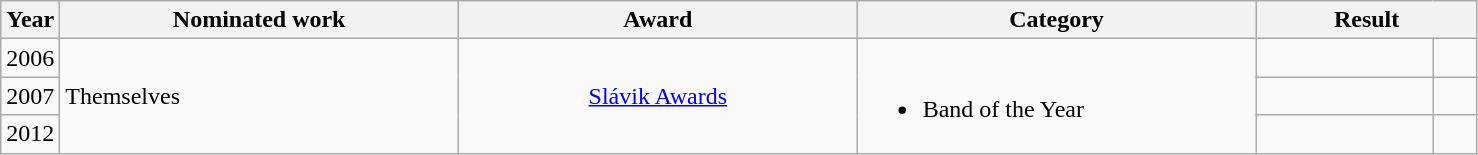<table class="wikitable" style="text-align:left;">
<tr>
<th width=4%>Year</th>
<th width=27%>Nominated work</th>
<th width=27%>Award</th>
<th width=27%>Category</th>
<th width=15% colspan="2">Result</th>
</tr>
<tr>
<td align="center">2006</td>
<td rowspan="3">Themselves</td>
<td rowspan="3" align="center"><a href='#'>Slávik Awards</a></td>
<td rowspan="3"><br><ul><li>Band of the Year</li></ul></td>
<td></td>
<td width=3%  align="center"></td>
</tr>
<tr>
<td align="center">2007</td>
<td></td>
<td width=3%  align="center"></td>
</tr>
<tr>
<td align="center">2012</td>
<td></td>
<td width=3%  align="center"></td>
</tr>
</table>
